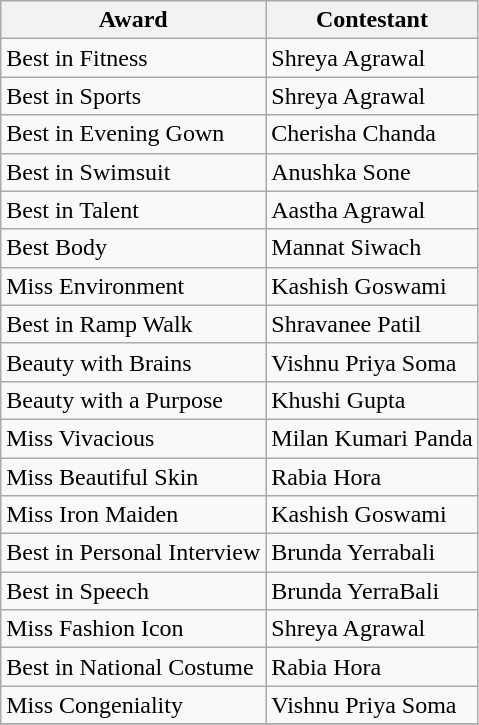<table class="wikitable">
<tr>
<th>Award</th>
<th>Contestant</th>
</tr>
<tr>
<td>Best in Fitness</td>
<td>Shreya Agrawal</td>
</tr>
<tr>
<td>Best in Sports</td>
<td>Shreya Agrawal</td>
</tr>
<tr>
<td>Best in Evening Gown</td>
<td>Cherisha Chanda</td>
</tr>
<tr>
<td>Best in Swimsuit</td>
<td>Anushka Sone</td>
</tr>
<tr>
<td>Best in Talent</td>
<td>Aastha Agrawal</td>
</tr>
<tr>
<td>Best Body</td>
<td>Mannat Siwach</td>
</tr>
<tr>
<td>Miss Environment</td>
<td>Kashish Goswami</td>
</tr>
<tr>
<td>Best in Ramp Walk</td>
<td>Shravanee Patil</td>
</tr>
<tr>
<td>Beauty with Brains</td>
<td>Vishnu Priya Soma</td>
</tr>
<tr>
<td>Beauty with a Purpose</td>
<td>Khushi Gupta</td>
</tr>
<tr>
<td>Miss Vivacious</td>
<td>Milan Kumari Panda</td>
</tr>
<tr>
<td>Miss Beautiful Skin</td>
<td>Rabia Hora</td>
</tr>
<tr>
<td>Miss Iron Maiden</td>
<td>Kashish Goswami</td>
</tr>
<tr>
<td>Best in Personal Interview</td>
<td>Brunda Yerrabali</td>
</tr>
<tr>
<td>Best in Speech</td>
<td>Brunda YerraBali</td>
</tr>
<tr>
<td>Miss Fashion Icon</td>
<td>Shreya Agrawal</td>
</tr>
<tr>
<td>Best in National Costume</td>
<td>Rabia Hora</td>
</tr>
<tr>
<td>Miss Congeniality</td>
<td>Vishnu Priya Soma</td>
</tr>
<tr>
</tr>
</table>
